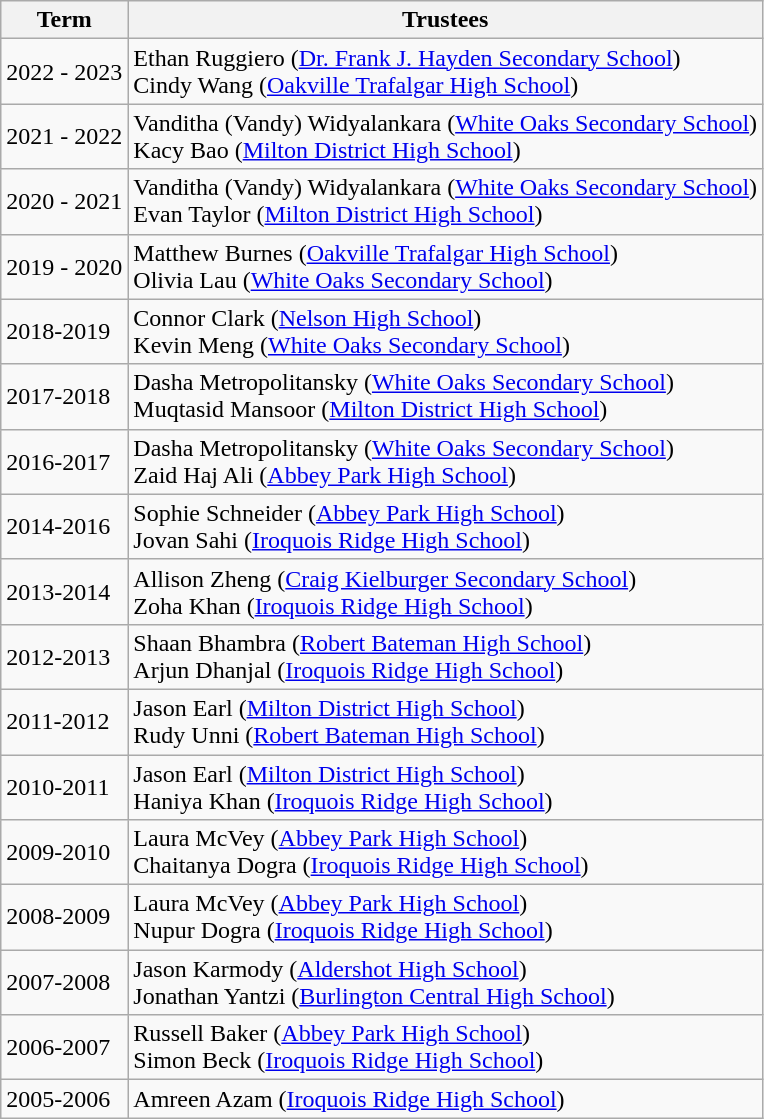<table class="wikitable">
<tr>
<th>Term</th>
<th>Trustees</th>
</tr>
<tr>
<td>2022 - 2023</td>
<td>Ethan Ruggiero (<a href='#'>Dr. Frank J. Hayden Secondary School</a>)<br>Cindy Wang (<a href='#'>Oakville Trafalgar High School</a>)</td>
</tr>
<tr>
<td>2021 - 2022</td>
<td>Vanditha (Vandy) Widyalankara (<a href='#'>White Oaks Secondary School</a>)<br>Kacy Bao (<a href='#'>Milton District High School</a>)</td>
</tr>
<tr>
<td>2020 - 2021</td>
<td>Vanditha (Vandy) Widyalankara (<a href='#'>White Oaks Secondary School</a>)<br>Evan Taylor (<a href='#'>Milton District High School</a>)</td>
</tr>
<tr>
<td>2019 - 2020</td>
<td>Matthew Burnes (<a href='#'>Oakville Trafalgar High School</a>)<br>Olivia Lau (<a href='#'>White Oaks Secondary School</a>)</td>
</tr>
<tr>
<td>2018-2019</td>
<td>Connor Clark (<a href='#'>Nelson High School</a>)<br>Kevin Meng (<a href='#'>White Oaks Secondary School</a>)</td>
</tr>
<tr>
<td>2017-2018</td>
<td>Dasha Metropolitansky (<a href='#'>White Oaks Secondary School</a>)<br>Muqtasid Mansoor (<a href='#'>Milton District High School</a>)</td>
</tr>
<tr>
<td>2016-2017</td>
<td>Dasha Metropolitansky (<a href='#'>White Oaks Secondary School</a>)<br>Zaid Haj Ali (<a href='#'>Abbey Park High School</a>)</td>
</tr>
<tr>
<td>2014-2016</td>
<td>Sophie Schneider (<a href='#'>Abbey Park High School</a>)<br>Jovan Sahi (<a href='#'>Iroquois Ridge High School</a>)</td>
</tr>
<tr>
<td>2013-2014</td>
<td>Allison Zheng (<a href='#'>Craig Kielburger Secondary School</a>)<br>Zoha Khan (<a href='#'>Iroquois Ridge High School</a>)</td>
</tr>
<tr>
<td>2012-2013</td>
<td>Shaan Bhambra (<a href='#'>Robert Bateman High School</a>)<br>Arjun Dhanjal (<a href='#'>Iroquois Ridge High School</a>)</td>
</tr>
<tr>
<td>2011-2012</td>
<td>Jason Earl (<a href='#'>Milton District High School</a>)<br>Rudy Unni (<a href='#'>Robert Bateman High School</a>)</td>
</tr>
<tr>
<td>2010-2011</td>
<td>Jason Earl (<a href='#'>Milton District High School</a>)<br>Haniya Khan (<a href='#'>Iroquois Ridge High School</a>)</td>
</tr>
<tr>
<td>2009-2010</td>
<td>Laura McVey (<a href='#'>Abbey Park High School</a>)<br>Chaitanya Dogra (<a href='#'>Iroquois Ridge High School</a>)</td>
</tr>
<tr>
<td>2008-2009</td>
<td>Laura McVey (<a href='#'>Abbey Park High School</a>)<br>Nupur Dogra (<a href='#'>Iroquois Ridge High School</a>)</td>
</tr>
<tr>
<td>2007-2008</td>
<td>Jason Karmody (<a href='#'>Aldershot High School</a>)<br>Jonathan Yantzi (<a href='#'>Burlington Central High School</a>)</td>
</tr>
<tr>
<td>2006-2007</td>
<td>Russell Baker (<a href='#'>Abbey Park High School</a>)<br>Simon Beck (<a href='#'>Iroquois Ridge High School</a>)</td>
</tr>
<tr>
<td>2005-2006</td>
<td>Amreen Azam (<a href='#'>Iroquois Ridge High School</a>)</td>
</tr>
</table>
